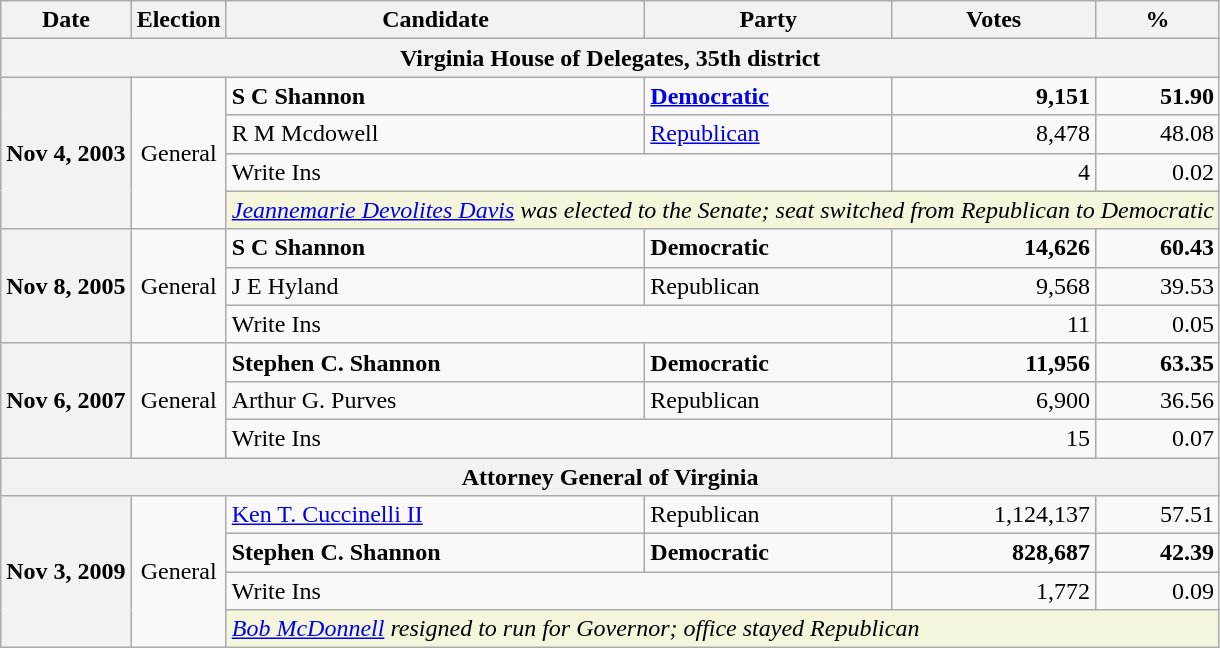<table class="wikitable">
<tr>
<th>Date</th>
<th>Election</th>
<th>Candidate</th>
<th>Party</th>
<th>Votes</th>
<th>%</th>
</tr>
<tr>
<th colspan="6">Virginia House of Delegates, 35th district</th>
</tr>
<tr>
<th rowspan="4">Nov 4, 2003</th>
<td rowspan="4" align="center">General</td>
<td><strong>S C Shannon</strong></td>
<td><strong><a href='#'>Democratic</a></strong></td>
<td align="right"><strong>9,151</strong></td>
<td align="right"><strong>51.90</strong></td>
</tr>
<tr>
<td>R M Mcdowell</td>
<td><a href='#'>Republican</a></td>
<td align="right">8,478</td>
<td align="right">48.08</td>
</tr>
<tr>
<td colspan="2">Write Ins</td>
<td align="right">4</td>
<td align="right">0.02</td>
</tr>
<tr>
<td colspan="4" style="background:Beige"><em><a href='#'>Jeannemarie Devolites Davis</a> was elected to the Senate; seat switched from Republican to Democratic</em></td>
</tr>
<tr>
<th rowspan="3">Nov 8, 2005</th>
<td rowspan="3" align="center">General</td>
<td><strong>S C Shannon</strong></td>
<td><strong>Democratic</strong></td>
<td align="right"><strong>14,626</strong></td>
<td align="right"><strong>60.43</strong></td>
</tr>
<tr>
<td>J E Hyland</td>
<td>Republican</td>
<td align="right">9,568</td>
<td align="right">39.53</td>
</tr>
<tr>
<td colspan="2">Write Ins</td>
<td align="right">11</td>
<td align="right">0.05</td>
</tr>
<tr>
<th rowspan="3">Nov 6, 2007</th>
<td rowspan="3" align="center">General</td>
<td><strong>Stephen C. Shannon</strong></td>
<td><strong>Democratic</strong></td>
<td align="right"><strong>11,956</strong></td>
<td align="right"><strong>63.35</strong></td>
</tr>
<tr>
<td>Arthur G. Purves</td>
<td>Republican</td>
<td align="right">6,900</td>
<td align="right">36.56</td>
</tr>
<tr>
<td colspan="2">Write Ins</td>
<td align="right">15</td>
<td align="right">0.07</td>
</tr>
<tr>
<th colspan="6">Attorney General of Virginia</th>
</tr>
<tr>
<th rowspan="4">Nov 3, 2009</th>
<td rowspan="4" align="center">General</td>
<td><a href='#'>Ken T. Cuccinelli II</a></td>
<td>Republican</td>
<td align="right">1,124,137</td>
<td align="right">57.51</td>
</tr>
<tr>
<td><strong>Stephen C. Shannon</strong></td>
<td><strong>Democratic</strong></td>
<td align="right"><strong>828,687</strong></td>
<td align="right"><strong>42.39</strong></td>
</tr>
<tr>
<td colspan="2">Write Ins</td>
<td align="right">1,772</td>
<td align="right">0.09</td>
</tr>
<tr>
<td colspan="4" style="background:Beige"><em><a href='#'>Bob McDonnell</a> resigned to run for Governor; office stayed Republican</em></td>
</tr>
</table>
